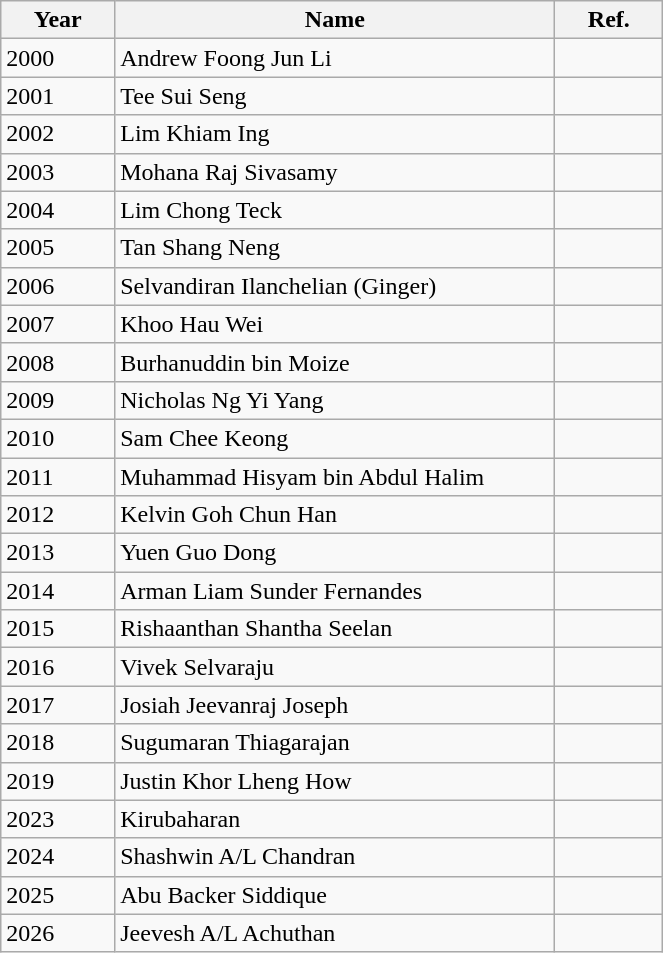<table class="wikitable" style="width:35%;">
<tr>
<th width=5%>Year</th>
<th style="width:25%;">Name</th>
<th style="width:5%;">Ref.</th>
</tr>
<tr>
<td>2000</td>
<td>Andrew Foong Jun Li</td>
<td></td>
</tr>
<tr>
<td>2001</td>
<td>Tee Sui Seng</td>
<td></td>
</tr>
<tr>
<td>2002</td>
<td>Lim Khiam Ing</td>
<td></td>
</tr>
<tr>
<td>2003</td>
<td>Mohana Raj Sivasamy</td>
<td></td>
</tr>
<tr>
<td>2004</td>
<td>Lim Chong Teck</td>
<td></td>
</tr>
<tr>
<td>2005</td>
<td>Tan Shang Neng</td>
<td></td>
</tr>
<tr>
<td>2006</td>
<td>Selvandiran Ilanchelian (Ginger)</td>
<td></td>
</tr>
<tr>
<td>2007</td>
<td>Khoo Hau Wei</td>
<td></td>
</tr>
<tr>
<td>2008</td>
<td>Burhanuddin bin Moize</td>
<td></td>
</tr>
<tr>
<td>2009</td>
<td>Nicholas Ng Yi Yang</td>
<td></td>
</tr>
<tr>
<td>2010</td>
<td>Sam Chee Keong</td>
<td></td>
</tr>
<tr>
<td>2011</td>
<td>Muhammad Hisyam bin Abdul Halim</td>
<td></td>
</tr>
<tr>
<td>2012</td>
<td>Kelvin Goh Chun Han</td>
<td></td>
</tr>
<tr>
<td>2013</td>
<td>Yuen Guo Dong</td>
<td></td>
</tr>
<tr>
<td>2014</td>
<td>Arman Liam Sunder Fernandes</td>
<td></td>
</tr>
<tr>
<td>2015</td>
<td>Rishaanthan Shantha Seelan</td>
<td></td>
</tr>
<tr>
<td>2016</td>
<td>Vivek Selvaraju</td>
<td></td>
</tr>
<tr>
<td>2017</td>
<td>Josiah Jeevanraj Joseph</td>
<td></td>
</tr>
<tr>
<td>2018</td>
<td>Sugumaran Thiagarajan</td>
<td></td>
</tr>
<tr>
<td>2019</td>
<td>Justin Khor Lheng How</td>
<td></td>
</tr>
<tr>
<td>2023</td>
<td>Kirubaharan</td>
<td></td>
</tr>
<tr>
<td>2024</td>
<td>Shashwin A/L Chandran</td>
<td></td>
</tr>
<tr>
<td>2025</td>
<td>Abu Backer Siddique</td>
<td></td>
</tr>
<tr>
<td>2026</td>
<td>Jeevesh A/L Achuthan</td>
<td></td>
</tr>
</table>
